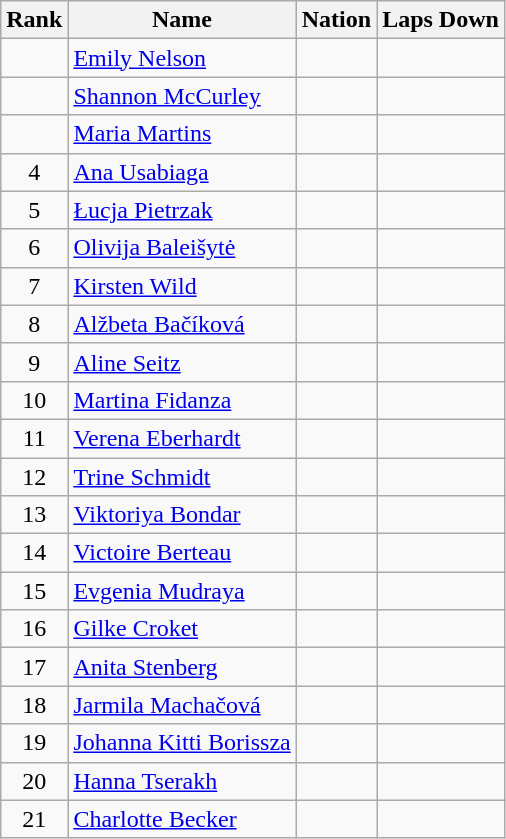<table class="wikitable sortable" style="text-align:center">
<tr>
<th>Rank</th>
<th>Name</th>
<th>Nation</th>
<th>Laps Down</th>
</tr>
<tr>
<td></td>
<td align=left><a href='#'>Emily Nelson</a></td>
<td align=left></td>
<td></td>
</tr>
<tr>
<td></td>
<td align=left><a href='#'>Shannon McCurley</a></td>
<td align=left></td>
<td></td>
</tr>
<tr>
<td></td>
<td align=left><a href='#'>Maria Martins</a></td>
<td align=left></td>
<td></td>
</tr>
<tr>
<td>4</td>
<td align=left><a href='#'>Ana Usabiaga</a></td>
<td align=left></td>
<td></td>
</tr>
<tr>
<td>5</td>
<td align=left><a href='#'>Łucja Pietrzak</a></td>
<td align=left></td>
<td></td>
</tr>
<tr>
<td>6</td>
<td align=left><a href='#'>Olivija Baleišytė</a></td>
<td align=left></td>
<td></td>
</tr>
<tr>
<td>7</td>
<td align=left><a href='#'>Kirsten Wild</a></td>
<td align=left></td>
<td></td>
</tr>
<tr>
<td>8</td>
<td align=left><a href='#'>Alžbeta Bačíková</a></td>
<td align=left></td>
<td></td>
</tr>
<tr>
<td>9</td>
<td align=left><a href='#'>Aline Seitz</a></td>
<td align=left></td>
<td></td>
</tr>
<tr>
<td>10</td>
<td align=left><a href='#'>Martina Fidanza</a></td>
<td align=left></td>
<td></td>
</tr>
<tr>
<td>11</td>
<td align=left><a href='#'>Verena Eberhardt</a></td>
<td align=left></td>
<td></td>
</tr>
<tr>
<td>12</td>
<td align=left><a href='#'>Trine Schmidt</a></td>
<td align=left></td>
<td></td>
</tr>
<tr>
<td>13</td>
<td align=left><a href='#'>Viktoriya Bondar</a></td>
<td align=left></td>
<td></td>
</tr>
<tr>
<td>14</td>
<td align=left><a href='#'>Victoire Berteau</a></td>
<td align=left></td>
<td></td>
</tr>
<tr>
<td>15</td>
<td align=left><a href='#'>Evgenia Mudraya</a></td>
<td align=left></td>
<td></td>
</tr>
<tr>
<td>16</td>
<td align=left><a href='#'>Gilke Croket</a></td>
<td align=left></td>
<td></td>
</tr>
<tr>
<td>17</td>
<td align=left><a href='#'>Anita Stenberg</a></td>
<td align=left></td>
<td></td>
</tr>
<tr>
<td>18</td>
<td align=left><a href='#'>Jarmila Machačová</a></td>
<td align=left></td>
<td></td>
</tr>
<tr>
<td>19</td>
<td align=left><a href='#'>Johanna Kitti Borissza</a></td>
<td align=left></td>
<td></td>
</tr>
<tr>
<td>20</td>
<td align=left><a href='#'>Hanna Tserakh</a></td>
<td align=left></td>
<td></td>
</tr>
<tr>
<td>21</td>
<td align=left><a href='#'>Charlotte Becker</a></td>
<td align=left></td>
<td></td>
</tr>
</table>
